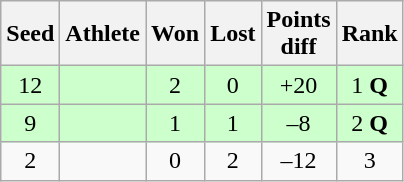<table class="wikitable">
<tr>
<th>Seed</th>
<th>Athlete</th>
<th>Won</th>
<th>Lost</th>
<th>Points<br>diff</th>
<th>Rank</th>
</tr>
<tr bgcolor="#ccffcc">
<td align="center">12</td>
<td><strong></strong></td>
<td align="center">2</td>
<td align="center">0</td>
<td align="center">+20</td>
<td align="center">1 <strong>Q</strong></td>
</tr>
<tr bgcolor="#ccffcc">
<td align="center">9</td>
<td><strong></strong></td>
<td align="center">1</td>
<td align="center">1</td>
<td align="center">–8</td>
<td align="center">2 <strong>Q</strong></td>
</tr>
<tr>
<td align="center">2</td>
<td></td>
<td align="center">0</td>
<td align="center">2</td>
<td align="center">–12</td>
<td align="center">3 <strong></strong></td>
</tr>
</table>
